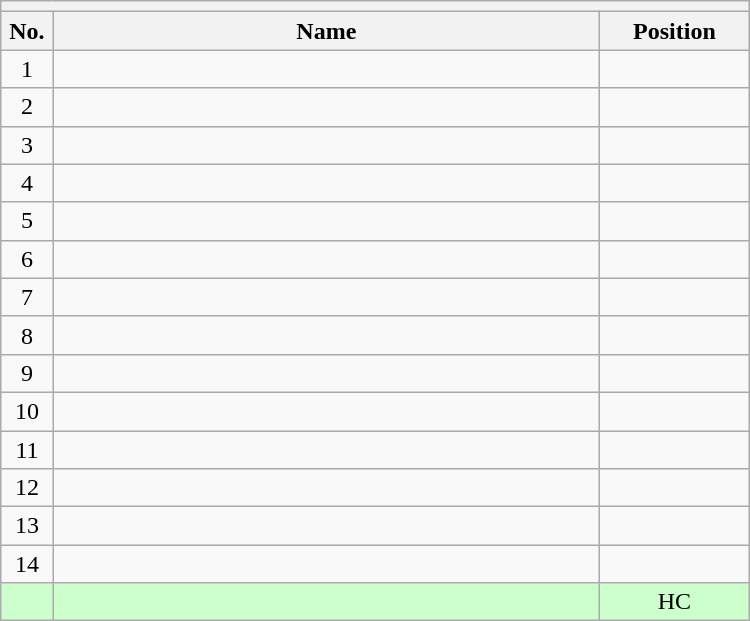<table class="wikitable mw-collapsible mw-collapsed" style="text-align:center; width:500px; border:none">
<tr>
<th style="text-align:center" colspan="3"></th>
</tr>
<tr>
<th style="width:7%">No.</th>
<th>Name</th>
<th style="width:20%">Position</th>
</tr>
<tr>
<td>1</td>
<td></td>
<td></td>
</tr>
<tr>
<td>2</td>
<td></td>
<td></td>
</tr>
<tr>
<td>3</td>
<td></td>
<td></td>
</tr>
<tr>
<td>4</td>
<td></td>
<td></td>
</tr>
<tr>
<td>5</td>
<td></td>
<td></td>
</tr>
<tr>
<td>6</td>
<td></td>
<td></td>
</tr>
<tr>
<td>7</td>
<td></td>
<td></td>
</tr>
<tr>
<td>8</td>
<td></td>
<td></td>
</tr>
<tr>
<td>9</td>
<td></td>
<td></td>
</tr>
<tr>
<td>10</td>
<td></td>
<td></td>
</tr>
<tr>
<td>11</td>
<td></td>
<td></td>
</tr>
<tr>
<td>12</td>
<td></td>
<td></td>
</tr>
<tr>
<td>13</td>
<td></td>
<td></td>
</tr>
<tr>
<td>14</td>
<td></td>
<td></td>
</tr>
<tr bgcolor=#CCFFCC>
<td></td>
<td></td>
<td>HC</td>
</tr>
</table>
